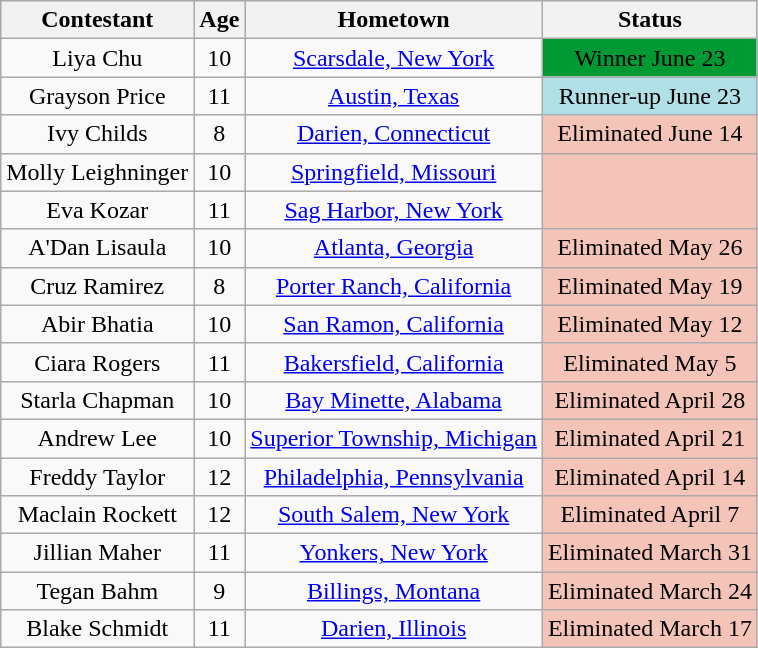<table class="wikitable sortable plainrowheaders" style="text-align:center">
<tr style="background:#C1D8FF;">
<th>Contestant</th>
<th>Age</th>
<th>Hometown</th>
<th>Status</th>
</tr>
<tr>
<td>Liya Chu</td>
<td>10</td>
<td><a href='#'>Scarsdale, New York</a></td>
<td style="background:#093;"><span>Winner June 23</span></td>
</tr>
<tr>
<td>Grayson Price</td>
<td>11</td>
<td><a href='#'>Austin, Texas</a></td>
<td style="background:#B0E0E6; text'align:center;">Runner-up June 23</td>
</tr>
<tr>
<td>Ivy Childs</td>
<td>8</td>
<td><a href='#'>Darien, Connecticut</a></td>
<td style="background:#f4c4b8; text-align:center;">Eliminated June 14</td>
</tr>
<tr>
<td>Molly Leighninger</td>
<td>10</td>
<td><a href='#'>Springfield, Missouri</a></td>
<td style="background:#f4c4b8; text'align:center;" rowspan="2"></td>
</tr>
<tr>
<td>Eva Kozar</td>
<td>11</td>
<td><a href='#'>Sag Harbor, New York</a></td>
</tr>
<tr>
<td>A'Dan Lisaula</td>
<td>10</td>
<td><a href='#'>Atlanta, Georgia</a></td>
<td style="background:#f4c4b8; text-align:center;">Eliminated May 26</td>
</tr>
<tr>
<td>Cruz Ramirez</td>
<td>8</td>
<td><a href='#'>Porter Ranch, California</a></td>
<td style="background:#f4c4b8; text-align:center;">Eliminated May 19</td>
</tr>
<tr>
<td>Abir Bhatia</td>
<td>10</td>
<td><a href='#'>San Ramon, California</a></td>
<td style="background:#f4c4b8; text-align:center;">Eliminated May 12</td>
</tr>
<tr>
<td>Ciara Rogers</td>
<td>11</td>
<td><a href='#'>Bakersfield, California</a></td>
<td style="background:#f4c4b8; text-align:center;">Eliminated May 5</td>
</tr>
<tr>
<td>Starla Chapman</td>
<td>10</td>
<td><a href='#'>Bay Minette, Alabama</a></td>
<td style="background:#f4c4b8; text-align:center;">Eliminated April 28</td>
</tr>
<tr>
<td>Andrew Lee</td>
<td>10</td>
<td><a href='#'>Superior Township, Michigan</a></td>
<td style="background:#f4c4b8; text-align:center;">Eliminated April 21</td>
</tr>
<tr>
<td>Freddy Taylor</td>
<td>12</td>
<td><a href='#'>Philadelphia, Pennsylvania</a></td>
<td style="background:#f4c4b8; text-align:center;">Eliminated April 14</td>
</tr>
<tr>
<td>Maclain Rockett</td>
<td>12</td>
<td><a href='#'>South Salem, New York</a></td>
<td style="background:#f4c4b8; text-align:center;">Eliminated April 7</td>
</tr>
<tr>
<td>Jillian Maher</td>
<td>11</td>
<td><a href='#'>Yonkers, New York</a></td>
<td style="background:#f4c4b8; text-align:center;">Eliminated March 31</td>
</tr>
<tr>
<td>Tegan Bahm</td>
<td>9</td>
<td><a href='#'>Billings, Montana</a></td>
<td style="background:#f4c4b8; text-align:center;">Eliminated March 24</td>
</tr>
<tr>
<td>Blake Schmidt</td>
<td>11</td>
<td><a href='#'>Darien, Illinois</a></td>
<td style="background:#f4c4b8; text-align:center;">Eliminated March 17</td>
</tr>
</table>
